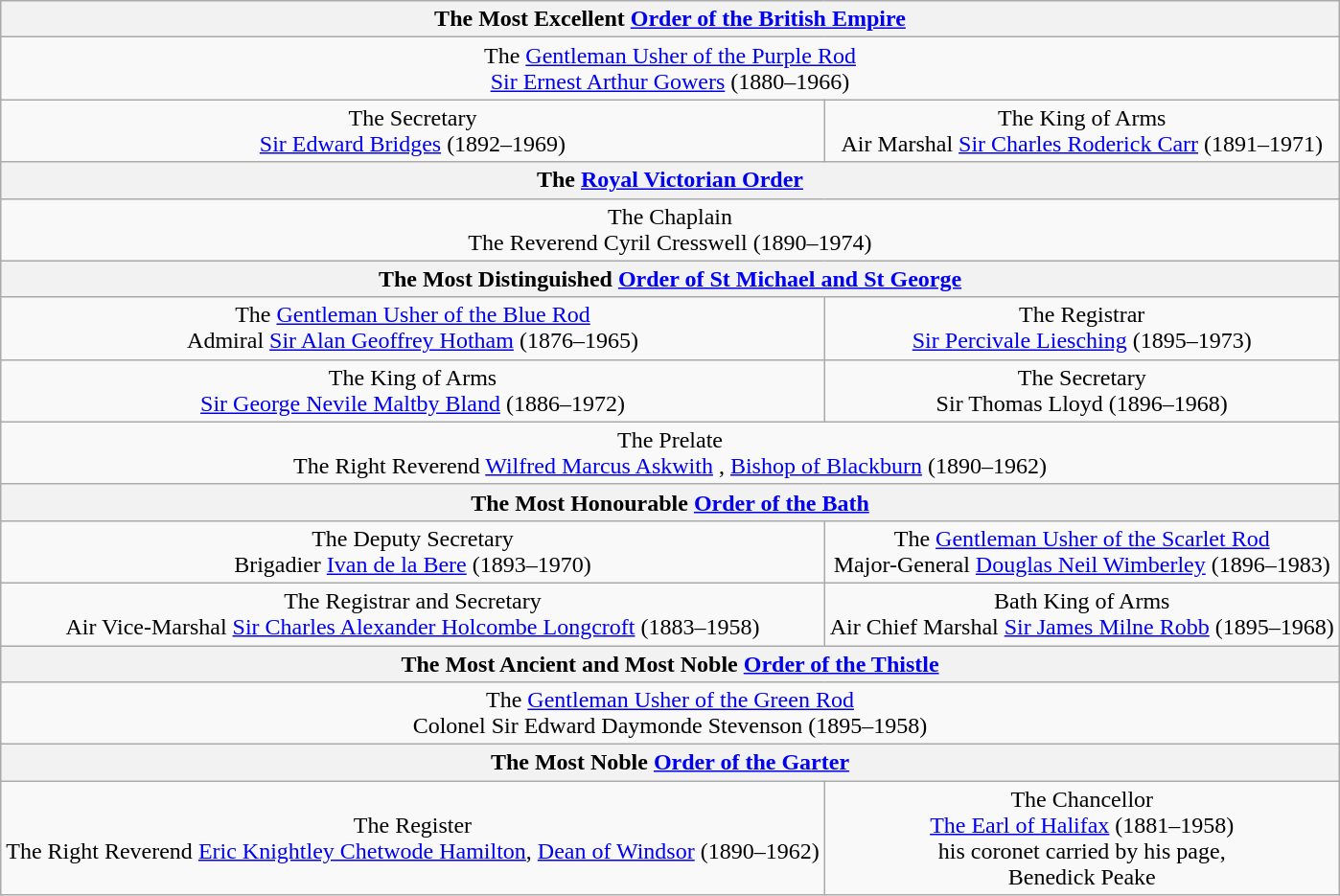<table class="wikitable" style="text-align:center; margin-left: auto; margin-right: auto; border: none;">
<tr>
<th colspan="2" style="text-align:center"><strong>The Most Excellent <a href='#'>Order of the British Empire</a></strong></th>
</tr>
<tr>
<td colspan="2">The <a href='#'>Gentleman Usher of the Purple Rod</a><br><a href='#'>Sir Ernest Arthur Gowers</a>  (1880–1966)</td>
</tr>
<tr>
<td>The Secretary<br><a href='#'>Sir Edward Bridges</a>  (1892–1969)</td>
<td>The King of Arms<br>Air Marshal <a href='#'>Sir Charles Roderick Carr</a>  (1891–1971)</td>
</tr>
<tr>
<th colspan="2" style="text-align:center"><strong>The <a href='#'>Royal Victorian Order</a> </strong></th>
</tr>
<tr>
<td colspan="2">The Chaplain<br>The Reverend Cyril Cresswell  (1890–1974)</td>
</tr>
<tr>
<th colspan="2" style="text-align:center"><strong>The Most Distinguished <a href='#'>Order of St Michael and St George</a></strong></th>
</tr>
<tr>
<td>The <a href='#'>Gentleman Usher of the Blue Rod</a><br>Admiral <a href='#'>Sir Alan Geoffrey Hotham</a>  (1876–1965)</td>
<td>The Registrar<br><a href='#'>Sir Percivale Liesching</a>  (1895–1973)</td>
</tr>
<tr>
<td>The King of Arms<br><a href='#'>Sir George Nevile Maltby Bland</a>  (1886–1972)</td>
<td>The Secretary<br>Sir Thomas Lloyd  (1896–1968)</td>
</tr>
<tr>
<td colspan="2">The Prelate<br>The Right Reverend <a href='#'>Wilfred Marcus Askwith</a> , <a href='#'>Bishop of Blackburn</a> (1890–1962)</td>
</tr>
<tr>
<th colspan="2" style="text-align:center"><strong>The Most Honourable <a href='#'>Order of the Bath</a></strong></th>
</tr>
<tr>
<td>The Deputy Secretary<br>Brigadier <a href='#'>Ivan de la Bere</a>  (1893–1970)</td>
<td>The <a href='#'>Gentleman Usher of the Scarlet Rod</a><br>Major-General <a href='#'>Douglas Neil Wimberley</a>  (1896–1983)</td>
</tr>
<tr>
<td>The Registrar and Secretary<br>Air Vice-Marshal <a href='#'>Sir Charles Alexander Holcombe Longcroft</a>  (1883–1958)</td>
<td>Bath King of Arms<br>Air Chief Marshal <a href='#'>Sir James Milne Robb</a>  (1895–1968)</td>
</tr>
<tr>
<th colspan="2" style="text-align:center"><strong>The Most Ancient and Most Noble <a href='#'>Order of the Thistle</a></strong></th>
</tr>
<tr>
<td colspan="2">The <a href='#'>Gentleman Usher of the Green Rod</a><br>Colonel Sir Edward Daymonde Stevenson  (1895–1958)</td>
</tr>
<tr>
<th colspan="2" style="text-align:center"><strong>The Most Noble <a href='#'>Order of the Garter</a></strong></th>
</tr>
<tr>
<td>The Register<br>The Right Reverend <a href='#'>Eric Knightley Chetwode Hamilton</a>, <a href='#'>Dean of Windsor</a> (1890–1962)</td>
<td>The Chancellor<br><a href='#'>The Earl of Halifax</a>  (1881–1958)<br>his coronet carried by his page,<br>Benedick Peake</td>
</tr>
</table>
